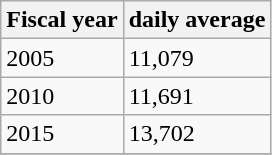<table class="wikitable">
<tr>
<th>Fiscal year</th>
<th>daily average</th>
</tr>
<tr>
<td>2005</td>
<td>11,079</td>
</tr>
<tr>
<td>2010</td>
<td>11,691</td>
</tr>
<tr>
<td>2015</td>
<td>13,702</td>
</tr>
<tr>
</tr>
</table>
